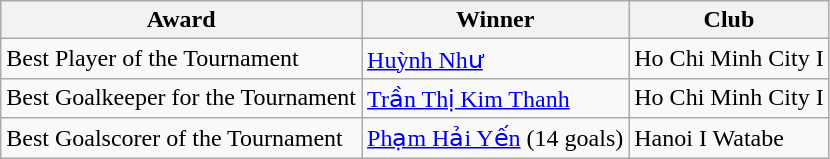<table class="wikitable">
<tr>
<th>Award</th>
<th>Winner</th>
<th>Club</th>
</tr>
<tr>
<td>Best Player of the Tournament</td>
<td> <a href='#'>Huỳnh Như</a></td>
<td>Ho Chi Minh City I</td>
</tr>
<tr>
<td>Best Goalkeeper for the Tournament</td>
<td> <a href='#'>Trần Thị Kim Thanh</a></td>
<td>Ho Chi Minh City I</td>
</tr>
<tr>
<td>Best Goalscorer of the Tournament</td>
<td> <a href='#'>Phạm Hải Yến</a> (14 goals)</td>
<td>Hanoi I Watabe</td>
</tr>
</table>
